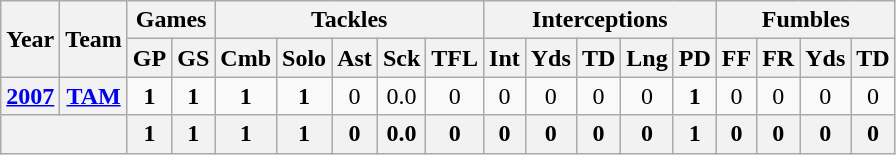<table class="wikitable" style="text-align:center">
<tr>
<th rowspan="2">Year</th>
<th rowspan="2">Team</th>
<th colspan="2">Games</th>
<th colspan="5">Tackles</th>
<th colspan="5">Interceptions</th>
<th colspan="4">Fumbles</th>
</tr>
<tr>
<th>GP</th>
<th>GS</th>
<th>Cmb</th>
<th>Solo</th>
<th>Ast</th>
<th>Sck</th>
<th>TFL</th>
<th>Int</th>
<th>Yds</th>
<th>TD</th>
<th>Lng</th>
<th>PD</th>
<th>FF</th>
<th>FR</th>
<th>Yds</th>
<th>TD</th>
</tr>
<tr>
<th><a href='#'>2007</a></th>
<th><a href='#'>TAM</a></th>
<td><strong>1</strong></td>
<td><strong>1</strong></td>
<td><strong>1</strong></td>
<td><strong>1</strong></td>
<td>0</td>
<td>0.0</td>
<td>0</td>
<td>0</td>
<td>0</td>
<td>0</td>
<td>0</td>
<td><strong>1</strong></td>
<td>0</td>
<td>0</td>
<td>0</td>
<td>0</td>
</tr>
<tr>
<th colspan="2"></th>
<th>1</th>
<th>1</th>
<th>1</th>
<th>1</th>
<th>0</th>
<th>0.0</th>
<th>0</th>
<th>0</th>
<th>0</th>
<th>0</th>
<th>0</th>
<th>1</th>
<th>0</th>
<th>0</th>
<th>0</th>
<th>0</th>
</tr>
</table>
